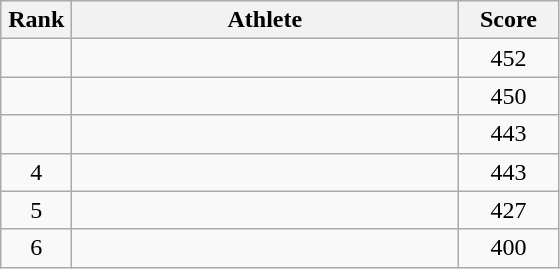<table class=wikitable style="text-align:center">
<tr>
<th width=40>Rank</th>
<th width=250>Athlete</th>
<th width=60>Score</th>
</tr>
<tr>
<td></td>
<td align=left></td>
<td>452</td>
</tr>
<tr>
<td></td>
<td align=left></td>
<td>450</td>
</tr>
<tr>
<td></td>
<td align=left></td>
<td>443</td>
</tr>
<tr>
<td>4</td>
<td align=left></td>
<td>443</td>
</tr>
<tr>
<td>5</td>
<td align=left></td>
<td>427</td>
</tr>
<tr>
<td>6</td>
<td align=left></td>
<td>400</td>
</tr>
</table>
